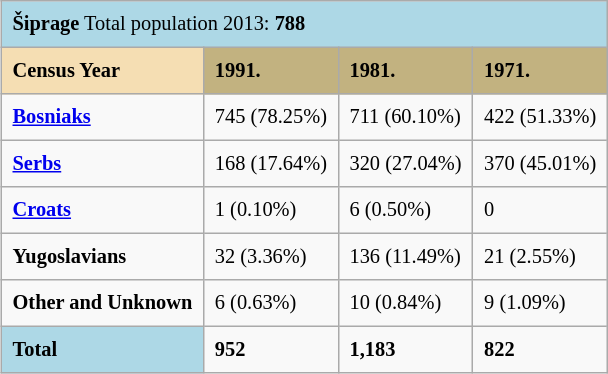<table border="1" cellpadding="7" cellspacing="0" style="margin: 10px 0 10px 25px; background: #f9f9f9; border: 1px #AAA solid; border-collapse: collapse; font-size: 85%; float: center;">
<tr style="background:lightblue">
<td colspan ="7"><strong>Šiprage</strong> Total population 2013: <strong>788</strong></td>
</tr>
<tr style="background:style=;">
<td style="background:wheat;"><strong>Census Year</strong></td>
<td style="background:#c2b280;"><strong>1991.</strong></td>
<td style="background:#c2b280;"><strong>1981.</strong></td>
<td style="background:#c2b280;"><strong>1971.</strong></td>
</tr>
<tr>
<td><strong><a href='#'>Bosniaks</a></strong></td>
<td>745 (78.25%)</td>
<td>711 (60.10%)</td>
<td>422 (51.33%)</td>
</tr>
<tr>
<td><strong><a href='#'>Serbs</a></strong></td>
<td>168 (17.64%)</td>
<td>320 (27.04%)</td>
<td>370 (45.01%)</td>
</tr>
<tr>
<td><strong><a href='#'>Croats</a></strong></td>
<td>1 (0.10%)</td>
<td>6 (0.50%)</td>
<td>0</td>
</tr>
<tr>
<td><strong>Yugoslavians</strong></td>
<td>32 (3.36%)</td>
<td>136 (11.49%)</td>
<td>21 (2.55%)</td>
</tr>
<tr>
<td><strong>Other and Unknown</strong></td>
<td>6 (0.63%)</td>
<td>10 (0.84%)</td>
<td>9 (1.09%)</td>
</tr>
<tr>
<td style="background:lightblue"><strong>Total</strong></td>
<td><strong>952</strong></td>
<td><strong>1,183</strong></td>
<td><strong>822</strong></td>
</tr>
</table>
